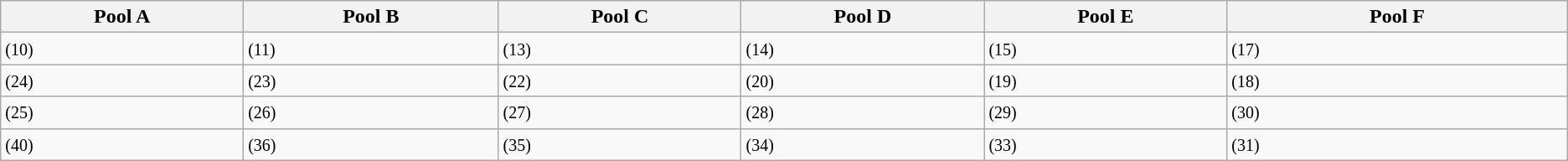<table class="wikitable" style="white-space:nowrap">
<tr>
<th width=190>Pool A</th>
<th width=200>Pool B</th>
<th width=190>Pool C</th>
<th width=190>Pool D</th>
<th width=190>Pool E</th>
<th width=270>Pool F</th>
</tr>
<tr>
<td> <small>(10)</small></td>
<td> <small>(11)</small></td>
<td> <small>(13)</small></td>
<td> <small>(14)</small></td>
<td> <small>(15)</small></td>
<td> <small>(17)</small></td>
</tr>
<tr>
<td> <small>(24)</small></td>
<td> <small>(23)</small></td>
<td> <small>(22)</small></td>
<td> <small>(20)</small></td>
<td> <small>(19)</small></td>
<td> <small>(18)</small></td>
</tr>
<tr>
<td> <small>(25)</small></td>
<td> <small>(26)</small></td>
<td> <small>(27)</small></td>
<td> <small>(28)</small></td>
<td> <small>(29)</small></td>
<td> <small>(30)</small></td>
</tr>
<tr>
<td> <small>(40)</small></td>
<td> <small>(36)</small></td>
<td> <small>(35)</small></td>
<td> <small>(34)</small></td>
<td> <small>(33)</small></td>
<td> <small>(31)</small></td>
</tr>
</table>
